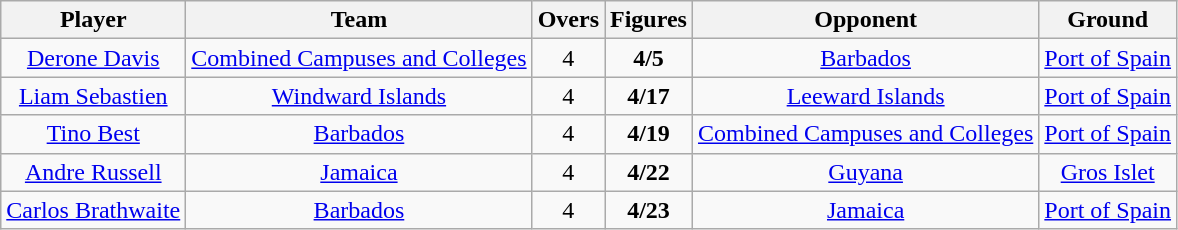<table class="wikitable" style="text-align:center">
<tr>
<th>Player</th>
<th>Team</th>
<th>Overs</th>
<th>Figures</th>
<th>Opponent</th>
<th>Ground</th>
</tr>
<tr>
<td><a href='#'>Derone Davis</a></td>
<td><a href='#'>Combined Campuses and Colleges</a></td>
<td>4</td>
<td><strong>4/5</strong></td>
<td><a href='#'>Barbados</a></td>
<td><a href='#'>Port of Spain</a></td>
</tr>
<tr>
<td><a href='#'>Liam Sebastien</a></td>
<td><a href='#'>Windward Islands</a></td>
<td>4</td>
<td><strong>4/17</strong></td>
<td><a href='#'>Leeward Islands</a></td>
<td><a href='#'>Port of Spain</a></td>
</tr>
<tr>
<td><a href='#'>Tino Best</a></td>
<td><a href='#'>Barbados</a></td>
<td>4</td>
<td><strong>4/19</strong></td>
<td><a href='#'>Combined Campuses and Colleges</a></td>
<td><a href='#'>Port of Spain</a></td>
</tr>
<tr>
<td><a href='#'>Andre Russell</a></td>
<td><a href='#'>Jamaica</a></td>
<td>4</td>
<td><strong>4/22</strong></td>
<td><a href='#'>Guyana</a></td>
<td><a href='#'>Gros Islet</a></td>
</tr>
<tr>
<td><a href='#'>Carlos Brathwaite</a></td>
<td><a href='#'>Barbados</a></td>
<td>4</td>
<td><strong>4/23</strong></td>
<td><a href='#'>Jamaica</a></td>
<td><a href='#'>Port of Spain</a></td>
</tr>
</table>
